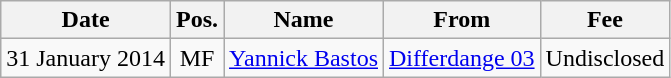<table class="wikitable" style="text-align:center">
<tr>
<th>Date</th>
<th>Pos.</th>
<th>Name</th>
<th>From</th>
<th>Fee</th>
</tr>
<tr>
<td align="right">31 January 2014</td>
<td>MF</td>
<td align="left"> <a href='#'>Yannick Bastos</a></td>
<td align="left"> <a href='#'>Differdange 03</a></td>
<td align="left">Undisclosed</td>
</tr>
</table>
